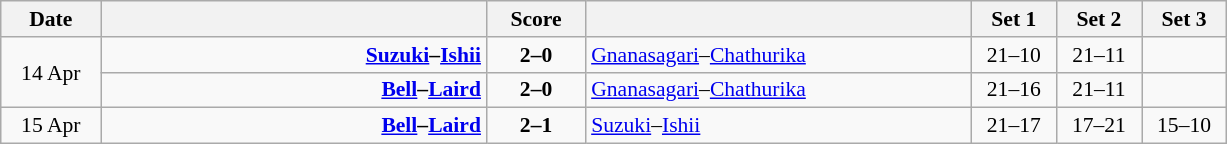<table class="wikitable" style="text-align: center; font-size:90% ">
<tr>
<th width="60">Date</th>
<th align="right" width="250"></th>
<th width="60">Score</th>
<th align="left" width="250"></th>
<th width="50">Set 1</th>
<th width="50">Set 2</th>
<th width="50">Set 3</th>
</tr>
<tr>
<td rowspan=2>14 Apr</td>
<td align=right><strong><a href='#'>Suzuki</a>–<a href='#'>Ishii</a> </strong></td>
<td align=center><strong>2–0</strong></td>
<td align=left> <a href='#'>Gnanasagari</a>–<a href='#'>Chathurika</a></td>
<td>21–10</td>
<td>21–11</td>
<td></td>
</tr>
<tr>
<td align=right><strong><a href='#'>Bell</a>–<a href='#'>Laird</a> </strong></td>
<td align=center><strong>2–0</strong></td>
<td align=left> <a href='#'>Gnanasagari</a>–<a href='#'>Chathurika</a></td>
<td>21–16</td>
<td>21–11</td>
<td></td>
</tr>
<tr>
<td>15 Apr</td>
<td align=right><strong><a href='#'>Bell</a>–<a href='#'>Laird</a> </strong></td>
<td align=center><strong>2–1</strong></td>
<td align=left> <a href='#'>Suzuki</a>–<a href='#'>Ishii</a></td>
<td>21–17</td>
<td>17–21</td>
<td>15–10</td>
</tr>
</table>
